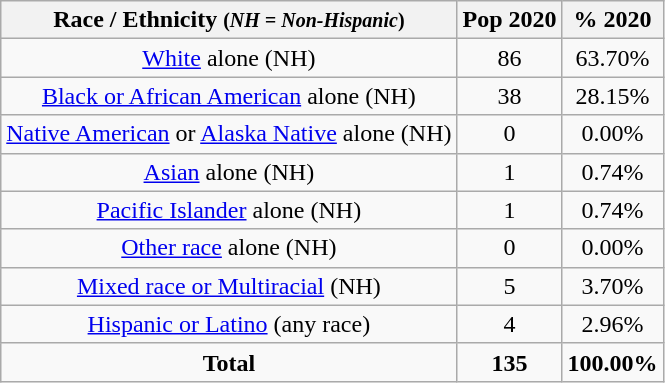<table class="wikitable" style="text-align:center;">
<tr>
<th>Race / Ethnicity <small>(<em>NH = Non-Hispanic</em>)</small></th>
<th>Pop 2020</th>
<th>% 2020</th>
</tr>
<tr>
<td><a href='#'>White</a> alone (NH)</td>
<td>86</td>
<td>63.70%</td>
</tr>
<tr>
<td><a href='#'>Black or African American</a> alone (NH)</td>
<td>38</td>
<td>28.15%</td>
</tr>
<tr>
<td><a href='#'>Native American</a> or <a href='#'>Alaska Native</a> alone (NH)</td>
<td>0</td>
<td>0.00%</td>
</tr>
<tr>
<td><a href='#'>Asian</a> alone (NH)</td>
<td>1</td>
<td>0.74%</td>
</tr>
<tr>
<td><a href='#'>Pacific Islander</a> alone (NH)</td>
<td>1</td>
<td>0.74%</td>
</tr>
<tr>
<td><a href='#'>Other race</a> alone (NH)</td>
<td>0</td>
<td>0.00%</td>
</tr>
<tr>
<td><a href='#'>Mixed race or Multiracial</a> (NH)</td>
<td>5</td>
<td>3.70%</td>
</tr>
<tr>
<td><a href='#'>Hispanic or Latino</a> (any race)</td>
<td>4</td>
<td>2.96%</td>
</tr>
<tr>
<td><strong>Total</strong></td>
<td><strong>135</strong></td>
<td><strong>100.00%</strong></td>
</tr>
</table>
